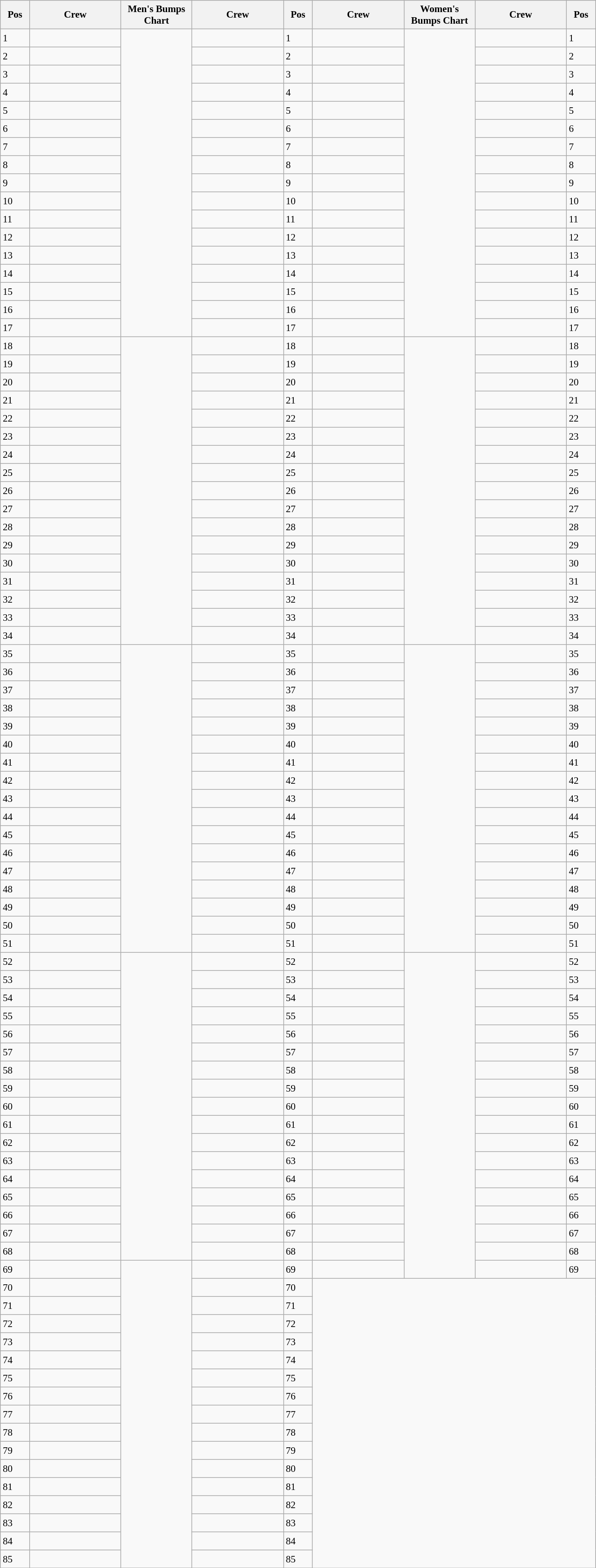<table class="wikitable" style="font-size:88%; white-space:nowrap; margin:0.5em auto">
<tr style="white-space:normal">
<th width=35>Pos</th>
<th width=125>Crew</th>
<th width=95>Men's Bumps Chart</th>
<th width=125>Crew</th>
<th width=35>Pos</th>
<th width=125>Crew</th>
<th width=95>Women's Bumps Chart</th>
<th width=125>Crew</th>
<th width=35>Pos</th>
</tr>
<tr style="height:26px">
<td>1</td>
<td></td>
<td rowspan="17" style="padding:0"></td>
<td></td>
<td>1</td>
<td></td>
<td rowspan="17" style="padding:0"><br></td>
<td></td>
<td>1</td>
</tr>
<tr style="height:26px">
<td>2</td>
<td></td>
<td></td>
<td>2</td>
<td></td>
<td></td>
<td>2</td>
</tr>
<tr style="height:26px">
<td>3</td>
<td></td>
<td></td>
<td>3</td>
<td></td>
<td></td>
<td>3</td>
</tr>
<tr style="height:26px">
<td>4</td>
<td></td>
<td></td>
<td>4</td>
<td></td>
<td></td>
<td>4</td>
</tr>
<tr style="height:26px">
<td>5</td>
<td></td>
<td></td>
<td>5</td>
<td></td>
<td></td>
<td>5</td>
</tr>
<tr style="height:26px">
<td>6</td>
<td></td>
<td></td>
<td>6</td>
<td></td>
<td></td>
<td>6</td>
</tr>
<tr style="height:26px">
<td>7</td>
<td></td>
<td></td>
<td>7</td>
<td></td>
<td></td>
<td>7</td>
</tr>
<tr style="height:26px">
<td>8</td>
<td></td>
<td></td>
<td>8</td>
<td></td>
<td></td>
<td>8</td>
</tr>
<tr style="height:26px">
<td>9</td>
<td></td>
<td></td>
<td>9</td>
<td></td>
<td></td>
<td>9</td>
</tr>
<tr style="height:26px">
<td>10</td>
<td></td>
<td></td>
<td>10</td>
<td></td>
<td></td>
<td>10</td>
</tr>
<tr style="height:26px">
<td>11</td>
<td></td>
<td></td>
<td>11</td>
<td></td>
<td></td>
<td>11</td>
</tr>
<tr style="height:26px">
<td>12</td>
<td></td>
<td></td>
<td>12</td>
<td></td>
<td></td>
<td>12</td>
</tr>
<tr style="height:26px">
<td>13</td>
<td></td>
<td></td>
<td>13</td>
<td></td>
<td></td>
<td>13</td>
</tr>
<tr style="height:26px">
<td>14</td>
<td></td>
<td></td>
<td>14</td>
<td></td>
<td></td>
<td>14</td>
</tr>
<tr style="height:26px">
<td>15</td>
<td></td>
<td></td>
<td>15</td>
<td></td>
<td></td>
<td>15</td>
</tr>
<tr style="height:26px">
<td>16</td>
<td></td>
<td></td>
<td>16</td>
<td></td>
<td></td>
<td>16</td>
</tr>
<tr style="height:26px">
<td>17</td>
<td></td>
<td></td>
<td>17</td>
<td></td>
<td></td>
<td>17</td>
</tr>
<tr style="height:26px">
<td>18</td>
<td></td>
<td rowspan="17" style="padding:0"></td>
<td></td>
<td>18</td>
<td></td>
<td rowspan="17" style="padding:0"><br></td>
<td></td>
<td>18</td>
</tr>
<tr style="height:26px">
<td>19</td>
<td></td>
<td></td>
<td>19</td>
<td></td>
<td></td>
<td>19</td>
</tr>
<tr style="height:26px">
<td>20</td>
<td></td>
<td></td>
<td>20</td>
<td></td>
<td></td>
<td>20</td>
</tr>
<tr style="height:26px">
<td>21</td>
<td></td>
<td></td>
<td>21</td>
<td></td>
<td></td>
<td>21</td>
</tr>
<tr style="height:26px">
<td>22</td>
<td></td>
<td></td>
<td>22</td>
<td></td>
<td></td>
<td>22</td>
</tr>
<tr style="height:26px">
<td>23</td>
<td></td>
<td></td>
<td>23</td>
<td></td>
<td></td>
<td>23</td>
</tr>
<tr style="height:26px">
<td>24</td>
<td></td>
<td></td>
<td>24</td>
<td></td>
<td></td>
<td>24</td>
</tr>
<tr style="height:26px">
<td>25</td>
<td></td>
<td></td>
<td>25</td>
<td></td>
<td></td>
<td>25</td>
</tr>
<tr style="height:26px">
<td>26</td>
<td></td>
<td></td>
<td>26</td>
<td></td>
<td></td>
<td>26</td>
</tr>
<tr style="height:26px">
<td>27</td>
<td></td>
<td></td>
<td>27</td>
<td></td>
<td></td>
<td>27</td>
</tr>
<tr style="height:26px">
<td>28</td>
<td></td>
<td></td>
<td>28</td>
<td></td>
<td></td>
<td>28</td>
</tr>
<tr style="height:26px">
<td>29</td>
<td></td>
<td></td>
<td>29</td>
<td></td>
<td></td>
<td>29</td>
</tr>
<tr style="height:26px">
<td>30</td>
<td></td>
<td></td>
<td>30</td>
<td></td>
<td></td>
<td>30</td>
</tr>
<tr style="height:26px">
<td>31</td>
<td></td>
<td></td>
<td>31</td>
<td></td>
<td></td>
<td>31</td>
</tr>
<tr style="height:26px">
<td>32</td>
<td></td>
<td></td>
<td>32</td>
<td></td>
<td></td>
<td>32</td>
</tr>
<tr style="height:26px">
<td>33</td>
<td></td>
<td></td>
<td>33</td>
<td></td>
<td></td>
<td>33</td>
</tr>
<tr style="height:26px">
<td>34</td>
<td></td>
<td></td>
<td>34</td>
<td></td>
<td></td>
<td>34</td>
</tr>
<tr style="height:26px">
<td>35</td>
<td></td>
<td rowspan="17" style="padding:0"></td>
<td></td>
<td>35</td>
<td></td>
<td rowspan="17" style="padding:0"><br></td>
<td></td>
<td>35</td>
</tr>
<tr style="height:26px">
<td>36</td>
<td></td>
<td></td>
<td>36</td>
<td></td>
<td></td>
<td>36</td>
</tr>
<tr style="height:26px">
<td>37</td>
<td></td>
<td></td>
<td>37</td>
<td></td>
<td></td>
<td>37</td>
</tr>
<tr style="height:26px">
<td>38</td>
<td></td>
<td></td>
<td>38</td>
<td></td>
<td></td>
<td>38</td>
</tr>
<tr style="height:26px">
<td>39</td>
<td></td>
<td></td>
<td>39</td>
<td></td>
<td></td>
<td>39</td>
</tr>
<tr style="height:26px">
<td>40</td>
<td></td>
<td></td>
<td>40</td>
<td></td>
<td></td>
<td>40</td>
</tr>
<tr style="height:26px">
<td>41</td>
<td></td>
<td></td>
<td>41</td>
<td></td>
<td></td>
<td>41</td>
</tr>
<tr style="height:26px">
<td>42</td>
<td></td>
<td></td>
<td>42</td>
<td></td>
<td></td>
<td>42</td>
</tr>
<tr style="height:26px">
<td>43</td>
<td></td>
<td></td>
<td>43</td>
<td></td>
<td></td>
<td>43</td>
</tr>
<tr style="height:26px">
<td>44</td>
<td></td>
<td></td>
<td>44</td>
<td></td>
<td></td>
<td>44</td>
</tr>
<tr style="height:26px">
<td>45</td>
<td></td>
<td></td>
<td>45</td>
<td></td>
<td></td>
<td>45</td>
</tr>
<tr style="height:26px">
<td>46</td>
<td></td>
<td></td>
<td>46</td>
<td></td>
<td></td>
<td>46</td>
</tr>
<tr style="height:26px">
<td>47</td>
<td></td>
<td></td>
<td>47</td>
<td></td>
<td></td>
<td>47</td>
</tr>
<tr style="height:26px">
<td>48</td>
<td></td>
<td></td>
<td>48</td>
<td></td>
<td></td>
<td>48</td>
</tr>
<tr style="height:26px">
<td>49</td>
<td></td>
<td></td>
<td>49</td>
<td></td>
<td></td>
<td>49</td>
</tr>
<tr style="height:26px">
<td>50</td>
<td></td>
<td></td>
<td>50</td>
<td></td>
<td></td>
<td>50</td>
</tr>
<tr style="height:26px">
<td>51</td>
<td></td>
<td></td>
<td>51</td>
<td></td>
<td></td>
<td>51</td>
</tr>
<tr style="height:26px">
<td>52</td>
<td></td>
<td rowspan="17" style="padding:0"></td>
<td></td>
<td>52</td>
<td></td>
<td rowspan="18" style="padding:0"><br></td>
<td></td>
<td>52</td>
</tr>
<tr style="height:26px">
<td>53</td>
<td></td>
<td></td>
<td>53</td>
<td></td>
<td></td>
<td>53</td>
</tr>
<tr style="height:26px">
<td>54</td>
<td></td>
<td></td>
<td>54</td>
<td></td>
<td></td>
<td>54</td>
</tr>
<tr style="height:26px">
<td>55</td>
<td></td>
<td></td>
<td>55</td>
<td></td>
<td></td>
<td>55</td>
</tr>
<tr style="height:26px">
<td>56</td>
<td></td>
<td></td>
<td>56</td>
<td></td>
<td></td>
<td>56</td>
</tr>
<tr style="height:26px">
<td>57</td>
<td></td>
<td></td>
<td>57</td>
<td></td>
<td></td>
<td>57</td>
</tr>
<tr style="height:26px">
<td>58</td>
<td></td>
<td></td>
<td>58</td>
<td></td>
<td></td>
<td>58</td>
</tr>
<tr style="height:26px">
<td>59</td>
<td></td>
<td></td>
<td>59</td>
<td></td>
<td></td>
<td>59</td>
</tr>
<tr style="height:26px">
<td>60</td>
<td></td>
<td></td>
<td>60</td>
<td></td>
<td></td>
<td>60</td>
</tr>
<tr style="height:26px">
<td>61</td>
<td></td>
<td></td>
<td>61</td>
<td></td>
<td></td>
<td>61</td>
</tr>
<tr style="height:26px">
<td>62</td>
<td></td>
<td></td>
<td>62</td>
<td></td>
<td></td>
<td>62</td>
</tr>
<tr style="height:26px">
<td>63</td>
<td></td>
<td></td>
<td>63</td>
<td></td>
<td></td>
<td>63</td>
</tr>
<tr style="height:26px">
<td>64</td>
<td></td>
<td></td>
<td>64</td>
<td></td>
<td></td>
<td>64</td>
</tr>
<tr style="height:26px">
<td>65</td>
<td></td>
<td></td>
<td>65</td>
<td></td>
<td></td>
<td>65</td>
</tr>
<tr style="height:26px">
<td>66</td>
<td></td>
<td></td>
<td>66</td>
<td></td>
<td></td>
<td>66</td>
</tr>
<tr style="height:26px">
<td>67</td>
<td></td>
<td></td>
<td>67</td>
<td></td>
<td></td>
<td>67</td>
</tr>
<tr style="height:26px">
<td>68</td>
<td></td>
<td></td>
<td>68</td>
<td></td>
<td></td>
<td>68</td>
</tr>
<tr style="height:26px">
<td>69</td>
<td></td>
<td rowspan="17" style="padding:0"></td>
<td></td>
<td>69</td>
<td></td>
<td></td>
<td>69</td>
</tr>
<tr style="height:26px">
<td>70</td>
<td></td>
<td></td>
<td>70</td>
</tr>
<tr style="height:26px">
<td>71</td>
<td></td>
<td></td>
<td>71</td>
</tr>
<tr style="height:26px">
<td>72</td>
<td></td>
<td></td>
<td>72</td>
</tr>
<tr style="height:26px">
<td>73</td>
<td></td>
<td></td>
<td>73</td>
</tr>
<tr style="height:26px">
<td>74</td>
<td></td>
<td></td>
<td>74</td>
</tr>
<tr style="height:26px">
<td>75</td>
<td></td>
<td></td>
<td>75</td>
</tr>
<tr style="height:26px">
<td>76</td>
<td></td>
<td></td>
<td>76</td>
</tr>
<tr style="height:26px">
<td>77</td>
<td></td>
<td></td>
<td>77</td>
</tr>
<tr style="height:26px">
<td>78</td>
<td></td>
<td></td>
<td>78</td>
</tr>
<tr style="height:26px">
<td>79</td>
<td></td>
<td></td>
<td>79</td>
</tr>
<tr style="height:26px">
<td>80</td>
<td></td>
<td></td>
<td>80</td>
</tr>
<tr style="height:26px">
<td>81</td>
<td></td>
<td></td>
<td>81</td>
</tr>
<tr style="height:26px">
<td>82</td>
<td></td>
<td></td>
<td>82</td>
</tr>
<tr style="height:26px">
<td>83</td>
<td></td>
<td></td>
<td>83</td>
</tr>
<tr style="height:26px">
<td>84</td>
<td></td>
<td></td>
<td>84</td>
</tr>
<tr style="height:26px">
<td>85</td>
<td></td>
<td></td>
<td>85</td>
</tr>
<tr>
</tr>
</table>
